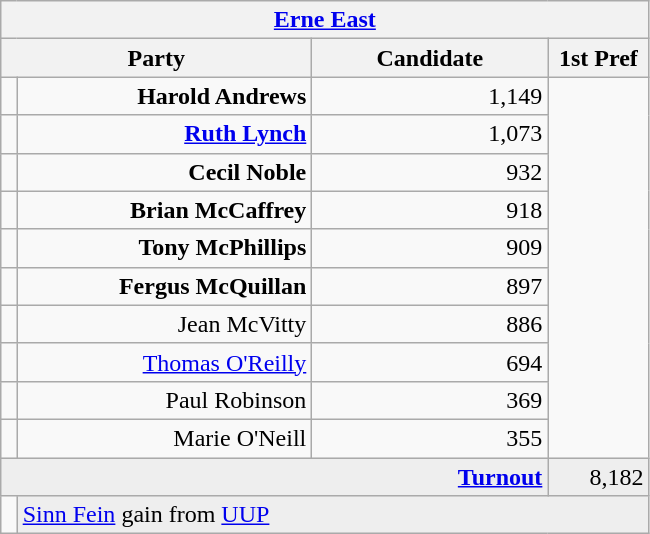<table class="wikitable">
<tr>
<th colspan="4" align="center"><a href='#'>Erne East</a></th>
</tr>
<tr>
<th colspan="2" align="center" width=200>Party</th>
<th width=150>Candidate</th>
<th width=60>1st Pref</th>
</tr>
<tr>
<td></td>
<td align="right"><strong>Harold Andrews</strong></td>
<td align="right">1,149</td>
</tr>
<tr>
<td></td>
<td align="right"><strong><a href='#'>Ruth Lynch</a></strong></td>
<td align="right">1,073</td>
</tr>
<tr>
<td></td>
<td align="right"><strong>Cecil Noble</strong></td>
<td align="right">932</td>
</tr>
<tr>
<td></td>
<td align="right"><strong>Brian McCaffrey</strong></td>
<td align="right">918</td>
</tr>
<tr>
<td></td>
<td align="right"><strong>Tony McPhillips</strong></td>
<td align="right">909</td>
</tr>
<tr>
<td></td>
<td align="right"><strong>Fergus McQuillan</strong></td>
<td align="right">897</td>
</tr>
<tr>
<td></td>
<td align="right">Jean McVitty</td>
<td align="right">886</td>
</tr>
<tr>
<td></td>
<td align="right"><a href='#'>Thomas O'Reilly</a></td>
<td align="right">694</td>
</tr>
<tr>
<td></td>
<td align="right">Paul Robinson</td>
<td align="right">369</td>
</tr>
<tr>
<td></td>
<td align="right">Marie O'Neill</td>
<td align="right">355</td>
</tr>
<tr bgcolor="EEEEEE">
<td colspan=3 align="right"><strong><a href='#'>Turnout</a></strong></td>
<td align="right">8,182</td>
</tr>
<tr>
<td bgcolor=></td>
<td colspan=3 bgcolor="EEEEEE"><a href='#'>Sinn Fein</a> gain from <a href='#'>UUP</a></td>
</tr>
</table>
